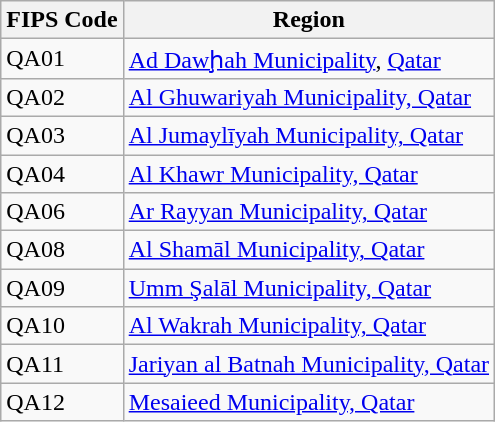<table class="wikitable">
<tr>
<th>FIPS Code</th>
<th>Region</th>
</tr>
<tr>
<td>QA01</td>
<td><a href='#'>Ad Dawḩah Municipality</a>, <a href='#'>Qatar</a></td>
</tr>
<tr>
<td>QA02</td>
<td><a href='#'>Al Ghuwariyah Municipality, Qatar</a></td>
</tr>
<tr>
<td>QA03</td>
<td><a href='#'>Al Jumaylīyah Municipality, Qatar</a></td>
</tr>
<tr>
<td>QA04</td>
<td><a href='#'>Al Khawr Municipality, Qatar</a></td>
</tr>
<tr>
<td>QA06</td>
<td><a href='#'>Ar Rayyan Municipality, Qatar</a></td>
</tr>
<tr>
<td>QA08</td>
<td><a href='#'>Al Shamāl Municipality, Qatar</a></td>
</tr>
<tr>
<td>QA09</td>
<td><a href='#'>Umm Şalāl Municipality, Qatar</a></td>
</tr>
<tr>
<td>QA10</td>
<td><a href='#'>Al Wakrah Municipality, Qatar</a></td>
</tr>
<tr>
<td>QA11</td>
<td><a href='#'>Jariyan al Batnah Municipality, Qatar</a></td>
</tr>
<tr>
<td>QA12</td>
<td><a href='#'>Mesaieed Municipality, Qatar</a></td>
</tr>
</table>
